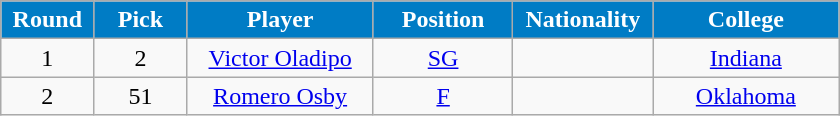<table class="wikitable sortable sortable">
<tr>
<th style="background:#007CC5; color:#FFFFFF" width="10%">Round</th>
<th style="background:#007CC5; color:#FFFFFF" width="10%">Pick</th>
<th style="background:#007CC5; color:#FFFFFF" width="20%">Player</th>
<th style="background:#007CC5; color:#FFFFFF" width="15%">Position</th>
<th style="background:#007CC5; color:#FFFFFF" width="15%">Nationality</th>
<th style="background:#007CC5; color:#FFFFFF" width="20%">College</th>
</tr>
<tr style="text-align: center">
<td>1</td>
<td>2</td>
<td><a href='#'>Victor Oladipo</a></td>
<td><a href='#'>SG</a></td>
<td></td>
<td><a href='#'>Indiana</a></td>
</tr>
<tr style="text-align: center">
<td>2</td>
<td>51</td>
<td><a href='#'>Romero Osby</a></td>
<td><a href='#'>F</a></td>
<td></td>
<td><a href='#'>Oklahoma</a></td>
</tr>
</table>
